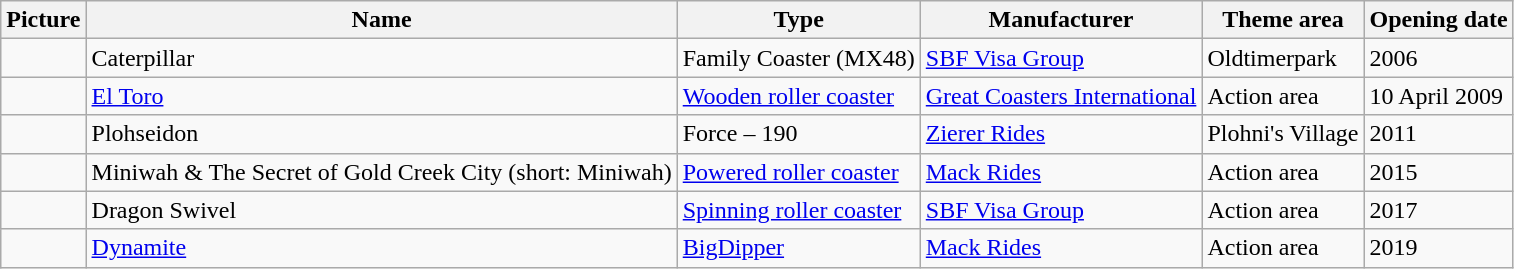<table class="wikitable sortable">
<tr>
<th>Picture</th>
<th>Name</th>
<th>Type</th>
<th>Manufacturer</th>
<th>Theme area</th>
<th>Opening date</th>
</tr>
<tr>
<td></td>
<td>Caterpillar</td>
<td>Family Coaster (MX48)</td>
<td><a href='#'>SBF Visa Group</a></td>
<td>Oldtimerpark</td>
<td>2006</td>
</tr>
<tr>
<td></td>
<td><a href='#'>El Toro</a></td>
<td><a href='#'>Wooden roller coaster</a></td>
<td><a href='#'>Great Coasters International</a></td>
<td>Action area</td>
<td>10 April 2009</td>
</tr>
<tr>
<td></td>
<td>Plohseidon</td>
<td>Force – 190</td>
<td><a href='#'>Zierer Rides</a></td>
<td>Plohni's Village</td>
<td>2011</td>
</tr>
<tr>
<td></td>
<td>Miniwah & The Secret of Gold Creek City (short: Miniwah)</td>
<td><a href='#'>Powered roller coaster</a></td>
<td><a href='#'>Mack Rides</a></td>
<td>Action area</td>
<td>2015</td>
</tr>
<tr>
<td></td>
<td>Dragon Swivel</td>
<td><a href='#'>Spinning roller coaster</a></td>
<td><a href='#'>SBF Visa Group</a></td>
<td>Action area</td>
<td>2017</td>
</tr>
<tr>
<td></td>
<td><a href='#'>Dynamite</a></td>
<td><a href='#'>BigDipper</a></td>
<td><a href='#'>Mack Rides</a></td>
<td>Action area</td>
<td>2019</td>
</tr>
</table>
